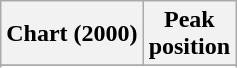<table class="wikitable sortable plainrowheaders">
<tr>
<th scope="col">Chart (2000)</th>
<th scope="col">Peak<br>position</th>
</tr>
<tr>
</tr>
<tr>
</tr>
<tr>
</tr>
<tr>
</tr>
<tr>
</tr>
</table>
